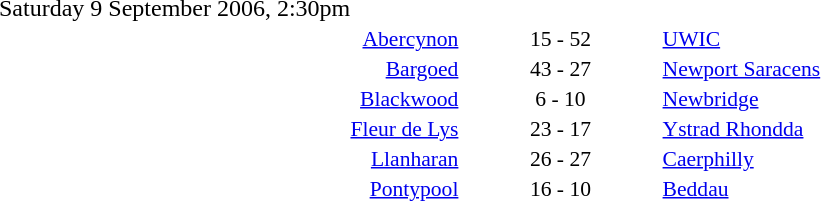<table style="width:70%;" cellspacing="1">
<tr>
<th width=35%></th>
<th width=15%></th>
<th></th>
</tr>
<tr>
<td>Saturday 9 September 2006, 2:30pm</td>
</tr>
<tr style=font-size:90%>
<td align=right><a href='#'>Abercynon</a></td>
<td align=center>15 - 52</td>
<td><a href='#'>UWIC</a></td>
</tr>
<tr style=font-size:90%>
<td align=right><a href='#'>Bargoed</a></td>
<td align=center>43 - 27</td>
<td><a href='#'>Newport Saracens</a></td>
</tr>
<tr style=font-size:90%>
<td align=right><a href='#'>Blackwood</a></td>
<td align=center>6 - 10</td>
<td><a href='#'>Newbridge</a></td>
</tr>
<tr style=font-size:90%>
<td align=right><a href='#'>Fleur de Lys</a></td>
<td align=center>23 - 17</td>
<td><a href='#'>Ystrad Rhondda</a></td>
</tr>
<tr style=font-size:90%>
<td align=right><a href='#'>Llanharan</a></td>
<td align=center>26 - 27</td>
<td><a href='#'>Caerphilly</a></td>
</tr>
<tr style=font-size:90%>
<td align=right><a href='#'>Pontypool</a></td>
<td align=center>16 - 10</td>
<td><a href='#'>Beddau</a></td>
</tr>
</table>
